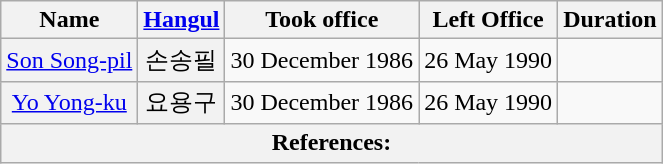<table class="wikitable sortable">
<tr>
<th>Name</th>
<th class="unsortable"><a href='#'>Hangul</a></th>
<th>Took office</th>
<th>Left Office</th>
<th>Duration</th>
</tr>
<tr>
<th align="center" scope="row" style="font-weight:normal;"><a href='#'>Son Song-pil</a></th>
<th align="center" scope="row" style="font-weight:normal;">손송필</th>
<td align="center">30 December 1986</td>
<td align="center">26 May 1990</td>
<td align="center"></td>
</tr>
<tr>
<th align="center" scope="row" style="font-weight:normal;"><a href='#'>Yo Yong-ku</a></th>
<th align="center" scope="row" style="font-weight:normal;">요용구</th>
<td align="center">30 December 1986</td>
<td align="center">26 May 1990</td>
<td align="center"></td>
</tr>
<tr>
<th colspan="5" unsortable><strong>References:</strong><br></th>
</tr>
</table>
